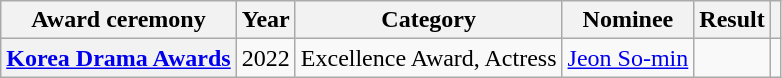<table class="wikitable plainrowheaders sortable">
<tr>
<th scope="col">Award ceremony</th>
<th scope="col">Year</th>
<th scope="col">Category</th>
<th scope="col">Nominee</th>
<th scope="col">Result</th>
<th scope="col" class="unsortable"></th>
</tr>
<tr>
<th scope="row" rowspan=1><a href='#'>Korea Drama Awards</a></th>
<td>2022</td>
<td>Excellence Award, Actress</td>
<td><a href='#'>Jeon So-min</a></td>
<td></td>
<td></td>
</tr>
</table>
